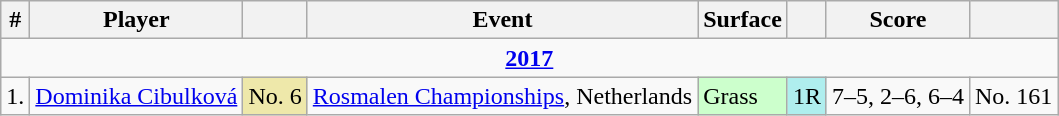<table class="wikitable sortable">
<tr>
<th>#</th>
<th>Player</th>
<th></th>
<th>Event</th>
<th>Surface</th>
<th class="unsortable"></th>
<th class="unsortable">Score</th>
<th></th>
</tr>
<tr>
<td colspan=8 style=text-align:center><strong><a href='#'>2017</a></strong></td>
</tr>
<tr>
<td>1.</td>
<td> <a href='#'>Dominika Cibulková</a></td>
<td bgcolor=EEE8AA>No. 6</td>
<td><a href='#'>Rosmalen Championships</a>, Netherlands</td>
<td bgcolor=ccffcc>Grass</td>
<td bgcolor=afeeee>1R</td>
<td>7–5, 2–6, 6–4</td>
<td>No. 161</td>
</tr>
</table>
